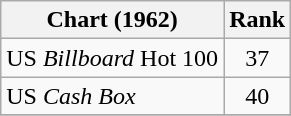<table class="wikitable">
<tr>
<th>Chart (1962)</th>
<th style="text-align:center;">Rank</th>
</tr>
<tr>
<td>US <em>Billboard</em> Hot 100</td>
<td style="text-align:center;">37</td>
</tr>
<tr>
<td>US <em>Cash Box</em> </td>
<td style="text-align:center;">40</td>
</tr>
<tr>
</tr>
</table>
